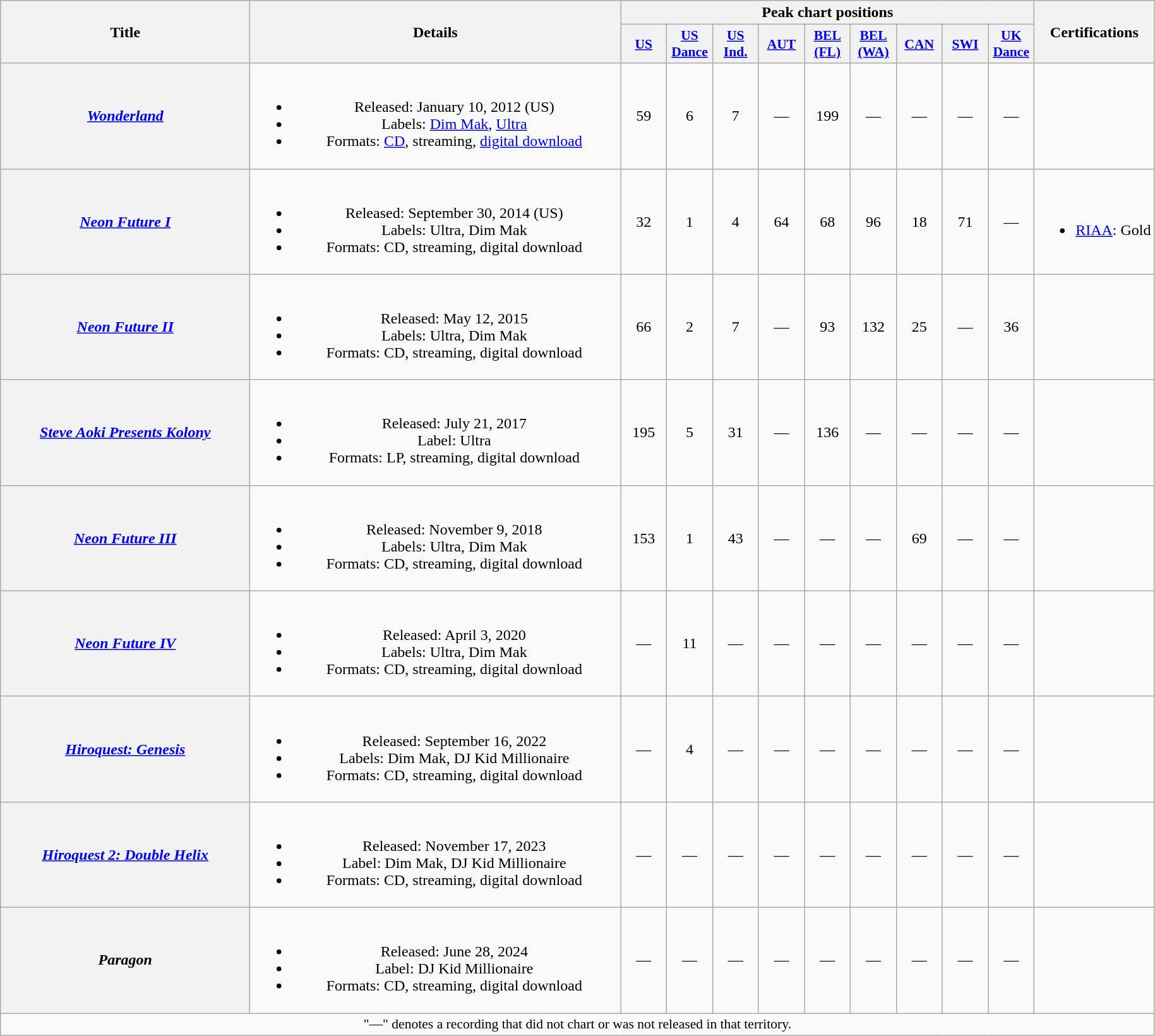<table class="wikitable plainrowheaders" style="text-align:center;" border="1">
<tr>
<th scope="col" rowspan="2" style="width:16em;">Title</th>
<th scope="col" rowspan="2" style="width:24em;">Details</th>
<th scope="col" colspan="9">Peak chart positions</th>
<th scope="col" rowspan="2">Certifications</th>
</tr>
<tr>
<th scope="col" style="width:2.9em;font-size:90%;"><a href='#'>US</a><br></th>
<th scope="col" style="width:2.9em;font-size:90%;"><a href='#'>US<br>Dance</a><br></th>
<th scope="col" style="width:2.9em;font-size:90%;"><a href='#'>US<br>Ind.</a><br></th>
<th scope="col" style="width:2.9em;font-size:90%;"><a href='#'>AUT</a><br></th>
<th scope="col" style="width:2.9em;font-size:90%;"><a href='#'>BEL<br>(FL)</a><br></th>
<th scope="col" style="width:2.9em;font-size:90%;"><a href='#'>BEL<br>(WA)</a><br></th>
<th scope="col" style="width:2.9em;font-size:90%;"><a href='#'>CAN</a><br></th>
<th scope="col" style="width:2.9em;font-size:90%;"><a href='#'>SWI</a><br></th>
<th scope="col" style="width:2.9em;font-size:90%;"><a href='#'>UK<br>Dance</a><br></th>
</tr>
<tr>
<th scope="row"><em><a href='#'>Wonderland</a></em></th>
<td><br><ul><li>Released: January 10, 2012 <span>(US)</span></li><li>Labels: <a href='#'>Dim Mak</a>, <a href='#'>Ultra</a></li><li>Formats: <a href='#'>CD</a>, streaming, <a href='#'>digital download</a></li></ul></td>
<td>59</td>
<td>6</td>
<td>7</td>
<td>—</td>
<td>199</td>
<td>—</td>
<td>—</td>
<td>—</td>
<td>—</td>
<td></td>
</tr>
<tr>
<th scope="row"><em><a href='#'>Neon Future I</a></em></th>
<td><br><ul><li>Released: September 30, 2014 <span>(US)</span></li><li>Labels: Ultra, Dim Mak</li><li>Formats: CD, streaming, digital download</li></ul></td>
<td>32</td>
<td>1</td>
<td>4</td>
<td>64</td>
<td>68</td>
<td>96</td>
<td>18</td>
<td>71</td>
<td>—</td>
<td><br><ul><li><a href='#'>RIAA</a>: Gold</li></ul></td>
</tr>
<tr>
<th scope="row"><em><a href='#'>Neon Future II</a></em></th>
<td><br><ul><li>Released: May 12, 2015</li><li>Labels: Ultra, Dim Mak</li><li>Formats: CD, streaming, digital download</li></ul></td>
<td>66</td>
<td>2</td>
<td>7</td>
<td>—</td>
<td>93</td>
<td>132</td>
<td>25</td>
<td>—</td>
<td>36</td>
<td></td>
</tr>
<tr>
<th scope="row"><em><a href='#'>Steve Aoki Presents Kolony</a></em></th>
<td><br><ul><li>Released: July 21, 2017</li><li>Label: Ultra</li><li>Formats: LP, streaming, digital download</li></ul></td>
<td>195</td>
<td>5</td>
<td>31</td>
<td>—</td>
<td>136</td>
<td>—</td>
<td>—</td>
<td>—</td>
<td>—</td>
<td></td>
</tr>
<tr>
<th scope="row"><em><a href='#'>Neon Future III</a></em></th>
<td><br><ul><li>Released: November 9, 2018</li><li>Labels: Ultra, Dim Mak</li><li>Formats: CD, streaming, digital download</li></ul></td>
<td>153</td>
<td>1</td>
<td>43</td>
<td>—</td>
<td>—</td>
<td>—</td>
<td>69</td>
<td>—</td>
<td>—</td>
<td></td>
</tr>
<tr>
<th scope="row"><em><a href='#'>Neon Future IV</a></em></th>
<td><br><ul><li>Released: April 3, 2020</li><li>Labels: Ultra, Dim Mak</li><li>Formats: CD, streaming, digital download</li></ul></td>
<td>—</td>
<td>11</td>
<td>—</td>
<td>—</td>
<td>—</td>
<td>—</td>
<td>—</td>
<td>—</td>
<td>—</td>
<td></td>
</tr>
<tr>
<th scope="row"><em><a href='#'>Hiroquest: Genesis</a></em></th>
<td><br><ul><li>Released: September 16, 2022</li><li>Labels: Dim Mak, DJ Kid Millionaire</li><li>Formats: CD, streaming, digital download</li></ul></td>
<td>—</td>
<td>4</td>
<td>—</td>
<td>—</td>
<td>—</td>
<td>—</td>
<td>—</td>
<td>—</td>
<td>—</td>
<td></td>
</tr>
<tr>
<th scope="row"><em><a href='#'>Hiroquest 2: Double Helix</a></em></th>
<td><br><ul><li>Released: November 17, 2023</li><li>Label: Dim Mak, DJ Kid Millionaire</li><li>Formats: CD, streaming, digital download</li></ul></td>
<td>—</td>
<td>—</td>
<td>—</td>
<td>—</td>
<td>—</td>
<td>—</td>
<td>—</td>
<td>—</td>
<td>—</td>
<td></td>
</tr>
<tr>
<th scope="row"><em>Paragon</em></th>
<td><br><ul><li>Released: June 28, 2024</li><li>Label: DJ Kid Millionaire</li><li>Formats: CD, streaming, digital download</li></ul></td>
<td>—</td>
<td>—</td>
<td>—</td>
<td>—</td>
<td>—</td>
<td>—</td>
<td>—</td>
<td>—</td>
<td>—</td>
<td></td>
</tr>
<tr>
<td colspan="14" style="font-size:90%">"—" denotes a recording that did not chart or was not released in that territory.</td>
</tr>
</table>
